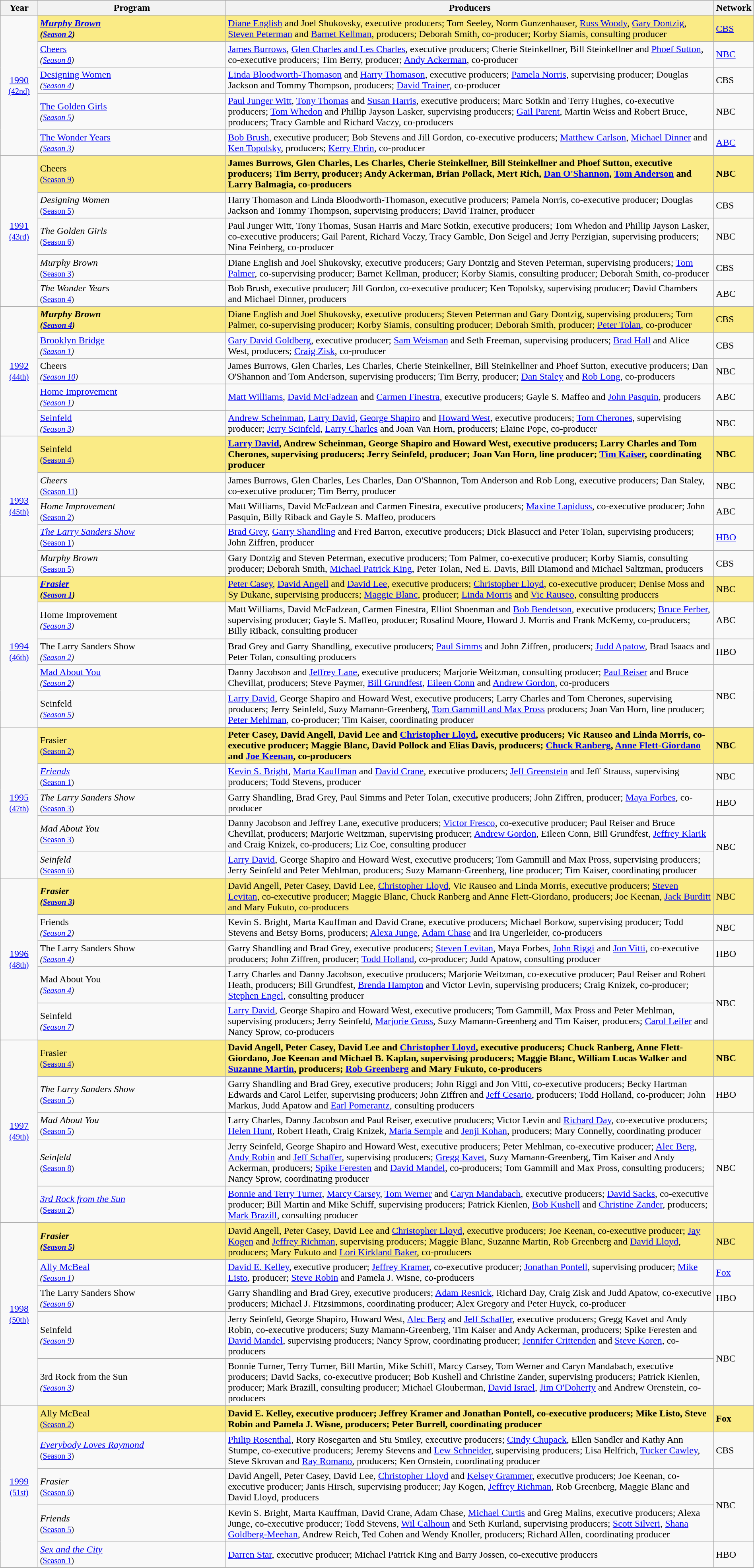<table class="wikitable" style="width:100%">
<tr bgcolor="#bebebe">
<th width="5%">Year</th>
<th width="25%">Program</th>
<th width="65%">Producers</th>
<th width="5%">Network</th>
</tr>
<tr>
<td rowspan="6" style="text-align:center"><a href='#'>1990</a><br><small><a href='#'>(42nd)</a></small><br></td>
</tr>
<tr style="background:#FAEB86;">
<td><strong><em><a href='#'>Murphy Brown</a><em><br><small>(<a href='#'>Season 2</a>)</small><strong></td>
<td></strong><a href='#'>Diane English</a> and Joel Shukovsky, executive producers; Tom Seeley, Norm Gunzenhauser, <a href='#'>Russ Woody</a>, <a href='#'>Gary Dontzig</a>, <a href='#'>Steven Peterman</a> and <a href='#'>Barnet Kellman</a>, producers; Deborah Smith, co-producer; Korby Siamis, consulting producer<strong></td>
<td></strong><a href='#'>CBS</a><strong></td>
</tr>
<tr>
<td></em><a href='#'>Cheers</a><em><br><small>(<a href='#'>Season 8</a>)</small></td>
<td><a href='#'>James Burrows</a>, <a href='#'>Glen Charles and Les Charles</a>, executive producers; Cherie Steinkellner, Bill Steinkellner and <a href='#'>Phoef Sutton</a>, co-executive producers; Tim Berry, producer; <a href='#'>Andy Ackerman</a>, co-producer</td>
<td><a href='#'>NBC</a></td>
</tr>
<tr>
<td></em><a href='#'>Designing Women</a><em><br><small>(<a href='#'>Season 4</a>)</small></td>
<td><a href='#'>Linda Bloodworth-Thomason</a> and <a href='#'>Harry Thomason</a>, executive producers; <a href='#'>Pamela Norris</a>, supervising producer; Douglas Jackson and Tommy Thompson, producers; <a href='#'>David Trainer</a>, co-producer</td>
<td>CBS</td>
</tr>
<tr>
<td></em><a href='#'>The Golden Girls</a><em><br><small>(<a href='#'>Season 5</a>)</small></td>
<td><a href='#'>Paul Junger Witt</a>, <a href='#'>Tony Thomas</a> and <a href='#'>Susan Harris</a>, executive producers; Marc Sotkin and Terry Hughes, co-executive producers; <a href='#'>Tom Whedon</a> and Phillip Jayson Lasker, supervising producers; <a href='#'>Gail Parent</a>, Martin Weiss and Robert Bruce, producers; Tracy Gamble and Richard Vaczy, co-producers</td>
<td>NBC</td>
</tr>
<tr>
<td></em><a href='#'>The Wonder Years</a><em><br><small>(<a href='#'>Season 3</a>)</small></td>
<td><a href='#'>Bob Brush</a>, executive producer; Bob Stevens and Jill Gordon, co-executive producers; <a href='#'>Matthew Carlson</a>, <a href='#'>Michael Dinner</a> and <a href='#'>Ken Topolsky</a>, producers; <a href='#'>Kerry Ehrin</a>, co-producer</td>
<td><a href='#'>ABC</a></td>
</tr>
<tr>
<td rowspan="6" style="text-align:center"><a href='#'>1991</a><br><small><a href='#'>(43rd)</a></small><br></td>
</tr>
<tr style="background:#FAEB86;">
<td></em></strong>Cheers</em><br><small>(<a href='#'>Season 9</a>)</small></strong></td>
<td><strong>James Burrows, Glen Charles, Les Charles, Cherie Steinkellner, Bill Steinkellner and Phoef Sutton, executive producers; Tim Berry, producer; Andy Ackerman, Brian Pollack, Mert Rich, <a href='#'>Dan O'Shannon</a>, <a href='#'>Tom Anderson</a> and Larry Balmagia, co-producers</strong></td>
<td><strong>NBC</strong></td>
</tr>
<tr>
<td><em>Designing Women</em><br><small>(<a href='#'>Season 5</a>)</small></td>
<td>Harry Thomason and Linda Bloodworth-Thomason, executive producers; Pamela Norris, co-executive producer; Douglas Jackson and Tommy Thompson, supervising producers; David Trainer, producer</td>
<td>CBS</td>
</tr>
<tr>
<td><em>The Golden Girls</em><br><small>(<a href='#'>Season 6</a>)</small></td>
<td>Paul Junger Witt, Tony Thomas, Susan Harris and Marc Sotkin, executive producers; Tom Whedon and Phillip Jayson Lasker, co-executive producers; Gail Parent, Richard Vaczy, Tracy Gamble, Don Seigel and Jerry Perzigian, supervising producers; Nina Feinberg, co-producer</td>
<td>NBC</td>
</tr>
<tr>
<td><em>Murphy Brown</em><br><small>(<a href='#'>Season 3</a>)</small></td>
<td>Diane English and Joel Shukovsky, executive producers; Gary Dontzig and Steven Peterman, supervising producers; <a href='#'>Tom Palmer</a>, co-supervising producer; Barnet Kellman, producer; Korby Siamis, consulting producer; Deborah Smith, co-producer</td>
<td>CBS</td>
</tr>
<tr>
<td><em>The Wonder Years</em><br><small>(<a href='#'>Season 4</a>)</small></td>
<td>Bob Brush, executive producer; Jill Gordon, co-executive producer; Ken Topolsky, supervising producer; David Chambers and Michael Dinner, producers</td>
<td>ABC</td>
</tr>
<tr>
<td rowspan="6" style="text-align:center"><a href='#'>1992</a><br><small><a href='#'>(44th)</a></small><br></td>
</tr>
<tr style="background:#FAEB86;">
<td><strong><em>Murphy Brown<em><br><small>(<a href='#'>Season 4</a>)</small><strong></td>
<td></strong>Diane English and Joel Shukovsky, executive producers; Steven Peterman and Gary Dontzig, supervising producers; Tom Palmer, co-supervising producer; Korby Siamis, consulting producer; Deborah Smith, producer; <a href='#'>Peter Tolan</a>, co-producer<strong></td>
<td></strong>CBS<strong></td>
</tr>
<tr>
<td></em><a href='#'>Brooklyn Bridge</a><em><br><small>(<a href='#'>Season 1</a>)</small></td>
<td><a href='#'>Gary David Goldberg</a>, executive producer; <a href='#'>Sam Weisman</a> and Seth Freeman, supervising producers; <a href='#'>Brad Hall</a> and Alice West, producers; <a href='#'>Craig Zisk</a>, co-producer</td>
<td>CBS</td>
</tr>
<tr>
<td></em>Cheers<em><br><small>(<a href='#'>Season 10</a>)</small></td>
<td>James Burrows, Glen Charles, Les Charles, Cherie Steinkellner, Bill Steinkellner and Phoef Sutton, executive producers; Dan O'Shannon and Tom Anderson, supervising producers; Tim Berry, producer; <a href='#'>Dan Staley</a> and <a href='#'>Rob Long</a>, co-producers</td>
<td>NBC</td>
</tr>
<tr>
<td></em><a href='#'>Home Improvement</a><em><br><small>(<a href='#'>Season 1</a>)</small></td>
<td><a href='#'>Matt Williams</a>, <a href='#'>David McFadzean</a> and <a href='#'>Carmen Finestra</a>, executive producers; Gayle S. Maffeo and <a href='#'>John Pasquin</a>, producers</td>
<td>ABC</td>
</tr>
<tr>
<td></em><a href='#'>Seinfeld</a><em><br><small>(<a href='#'>Season 3</a>)</small></td>
<td><a href='#'>Andrew Scheinman</a>, <a href='#'>Larry David</a>, <a href='#'>George Shapiro</a> and <a href='#'>Howard West</a>, executive producers; <a href='#'>Tom Cherones</a>, supervising producer; <a href='#'>Jerry Seinfeld</a>, <a href='#'>Larry Charles</a> and Joan Van Horn, producers; Elaine Pope, co-producer</td>
<td>NBC</td>
</tr>
<tr>
<td rowspan="6" style="text-align:center"><a href='#'>1993</a><br><small><a href='#'>(45th)</a></small><br></td>
</tr>
<tr style="background:#FAEB86;">
<td></em></strong>Seinfeld</em><br><small>(<a href='#'>Season 4</a>)</small></strong></td>
<td><strong><a href='#'>Larry David</a>, Andrew Scheinman, George Shapiro and Howard West, executive producers; Larry Charles and Tom Cherones, supervising producers; Jerry Seinfeld, producer; Joan Van Horn, line producer; <a href='#'>Tim Kaiser</a>, coordinating producer</strong></td>
<td><strong>NBC</strong></td>
</tr>
<tr>
<td><em>Cheers</em><br><small>(<a href='#'>Season 11</a>)</small></td>
<td>James Burrows, Glen Charles, Les Charles, Dan O'Shannon, Tom Anderson and Rob Long, executive producers; Dan Staley, co-executive producer; Tim Berry, producer</td>
<td>NBC</td>
</tr>
<tr>
<td><em>Home Improvement</em><br><small>(<a href='#'>Season 2</a>)</small></td>
<td>Matt Williams, David McFadzean and Carmen Finestra, executive producers; <a href='#'>Maxine Lapiduss</a>, co-executive producer; John Pasquin, Billy Riback and Gayle S. Maffeo, producers</td>
<td>ABC</td>
</tr>
<tr>
<td><em><a href='#'>The Larry Sanders Show</a></em><br><small>(<a href='#'>Season 1</a>)</small></td>
<td><a href='#'>Brad Grey</a>, <a href='#'>Garry Shandling</a> and Fred Barron, executive producers; Dick Blasucci and Peter Tolan, supervising producers; John Ziffren, producer</td>
<td><a href='#'>HBO</a></td>
</tr>
<tr>
<td><em>Murphy Brown</em><br><small>(<a href='#'>Season 5</a>)</small></td>
<td>Gary Dontzig and Steven Peterman, executive producers; Tom Palmer, co-executive producer; Korby Siamis, consulting producer; Deborah Smith, <a href='#'>Michael Patrick King</a>, Peter Tolan, Ned E. Davis, Bill Diamond and Michael Saltzman, producers</td>
<td>CBS</td>
</tr>
<tr>
<td rowspan="6" style="text-align:center"><a href='#'>1994</a><br><small><a href='#'>(46th)</a></small><br></td>
</tr>
<tr style="background:#FAEB86;">
<td><strong><em><a href='#'>Frasier</a><em><br><small>(<a href='#'>Season 1</a>)</small><strong></td>
<td></strong><a href='#'>Peter Casey</a>, <a href='#'>David Angell</a> and <a href='#'>David Lee</a>, executive producers; <a href='#'>Christopher Lloyd</a>, co-executive producer; Denise Moss and Sy Dukane, supervising producers; <a href='#'>Maggie Blanc</a>, producer; <a href='#'>Linda Morris</a> and <a href='#'>Vic Rauseo</a>, consulting producers<strong></td>
<td></strong>NBC<strong></td>
</tr>
<tr>
<td></em>Home Improvement<em><br><small>(<a href='#'>Season 3</a>)</small></td>
<td>Matt Williams, David McFadzean, Carmen Finestra, Elliot Shoenman and <a href='#'>Bob Bendetson</a>, executive producers; <a href='#'>Bruce Ferber</a>, supervising producer; Gayle S. Maffeo, producer; Rosalind Moore, Howard J. Morris and Frank McKemy, co-producers; Billy Riback, consulting producer</td>
<td>ABC</td>
</tr>
<tr>
<td></em>The Larry Sanders Show<em><br><small>(<a href='#'>Season 2</a>)</small></td>
<td>Brad Grey and Garry Shandling, executive producers; <a href='#'>Paul Simms</a> and John Ziffren, producers; <a href='#'>Judd Apatow</a>, Brad Isaacs and Peter Tolan, consulting producers</td>
<td>HBO</td>
</tr>
<tr>
<td></em><a href='#'>Mad About You</a><em><br><small>(<a href='#'>Season 2</a>)</small></td>
<td>Danny Jacobson and <a href='#'>Jeffrey Lane</a>, executive producers; Marjorie Weitzman, consulting producer; <a href='#'>Paul Reiser</a> and Bruce Chevillat, producers; Steve Paymer, <a href='#'>Bill Grundfest</a>, <a href='#'>Eileen Conn</a> and <a href='#'>Andrew Gordon</a>, co-producers</td>
<td rowspan="2">NBC</td>
</tr>
<tr>
<td></em>Seinfeld<em><br><small>(<a href='#'>Season 5</a>)</small></td>
<td><a href='#'>Larry David</a>, George Shapiro and Howard West, executive producers; Larry Charles and Tom Cherones, supervising producers; Jerry Seinfeld, Suzy Mamann-Greenberg, <a href='#'>Tom Gammill and Max Pross</a> producers; Joan Van Horn, line producer; <a href='#'>Peter Mehlman</a>, co-producer; Tim Kaiser, coordinating producer</td>
</tr>
<tr>
<td rowspan="6" style="text-align:center"><a href='#'>1995</a><br><small><a href='#'>(47th)</a></small><br></td>
</tr>
<tr style="background:#FAEB86;">
<td></em></strong>Frasier</em><br><small>(<a href='#'>Season 2</a>)</small></strong></td>
<td><strong>Peter Casey, David Angell, David Lee and <a href='#'>Christopher Lloyd</a>, executive producers; Vic Rauseo and Linda Morris, co-executive producer; Maggie Blanc, David Pollock and Elias Davis, producers; <a href='#'>Chuck Ranberg</a>, <a href='#'>Anne Flett-Giordano</a> and <a href='#'>Joe Keenan</a>, co-producers</strong></td>
<td><strong>NBC</strong></td>
</tr>
<tr>
<td><em><a href='#'>Friends</a></em><br><small>(<a href='#'>Season 1</a>)</small></td>
<td><a href='#'>Kevin S. Bright</a>, <a href='#'>Marta Kauffman</a> and <a href='#'>David Crane</a>, executive producers; <a href='#'>Jeff Greenstein</a> and Jeff Strauss, supervising producers; Todd Stevens, producer</td>
<td>NBC</td>
</tr>
<tr>
<td><em>The Larry Sanders Show</em><br><small>(<a href='#'>Season 3</a>)</small></td>
<td>Garry Shandling, Brad Grey, Paul Simms and Peter Tolan, executive producers; John Ziffren, producer; <a href='#'>Maya Forbes</a>, co-producer</td>
<td>HBO</td>
</tr>
<tr>
<td><em>Mad About You</em><br><small>(<a href='#'>Season 3</a>)</small></td>
<td>Danny Jacobson and Jeffrey Lane, executive producers; <a href='#'>Victor Fresco</a>, co-executive producer; Paul Reiser and Bruce Chevillat, producers; Marjorie Weitzman, supervising producer; <a href='#'>Andrew Gordon</a>, Eileen Conn, Bill Grundfest, <a href='#'>Jeffrey Klarik</a> and Craig Knizek, co-producers; Liz Coe, consulting producer</td>
<td rowspan="2">NBC</td>
</tr>
<tr>
<td><em>Seinfeld</em><br><small>(<a href='#'>Season 6</a>)</small></td>
<td><a href='#'>Larry David</a>, George Shapiro and Howard West, executive producers; Tom Gammill and Max Pross, supervising producers; Jerry Seinfeld and Peter Mehlman, producers; Suzy Mamann-Greenberg, line producer; Tim Kaiser, coordinating producer</td>
</tr>
<tr>
<td rowspan="6" style="text-align:center"><a href='#'>1996</a><br><small><a href='#'>(48th)</a></small><br></td>
</tr>
<tr style="background:#FAEB86;">
<td><strong><em>Frasier<em><br><small>(<a href='#'>Season 3</a>)</small><strong></td>
<td></strong>David Angell, Peter Casey, David Lee, <a href='#'>Christopher Lloyd</a>, Vic Rauseo and Linda Morris, executive producers; <a href='#'>Steven Levitan</a>, co-executive producer; Maggie Blanc, Chuck Ranberg and Anne Flett-Giordano, producers; Joe Keenan, <a href='#'>Jack Burditt</a> and Mary Fukuto, co-producers<strong></td>
<td></strong>NBC<strong></td>
</tr>
<tr>
<td></em>Friends<em><br><small>(<a href='#'>Season 2</a>)</small></td>
<td>Kevin S. Bright, Marta Kauffman and David Crane, executive producers; Michael Borkow, supervising producer; Todd Stevens and Betsy Borns, producers; <a href='#'>Alexa Junge</a>, <a href='#'>Adam Chase</a> and Ira Ungerleider, co-producers</td>
<td>NBC</td>
</tr>
<tr>
<td></em>The Larry Sanders Show<em><br><small>(<a href='#'>Season 4</a>)</small></td>
<td>Garry Shandling and Brad Grey, executive producers; <a href='#'>Steven Levitan</a>, Maya Forbes, <a href='#'>John Riggi</a> and <a href='#'>Jon Vitti</a>, co-executive producers; John Ziffren, producer; <a href='#'>Todd Holland</a>, co-producer; Judd Apatow, consulting producer</td>
<td>HBO</td>
</tr>
<tr>
<td></em>Mad About You<em><br><small>(<a href='#'>Season 4</a>)</small></td>
<td>Larry Charles and Danny Jacobson, executive producers; Marjorie Weitzman, co-executive producer; Paul Reiser and Robert Heath, producers; Bill Grundfest, <a href='#'>Brenda Hampton</a> and Victor Levin, supervising producers; Craig Knizek, co-producer; <a href='#'>Stephen Engel</a>, consulting producer</td>
<td rowspan="2">NBC</td>
</tr>
<tr>
<td></em>Seinfeld<em><br><small>(<a href='#'>Season 7</a>)</small></td>
<td><a href='#'>Larry David</a>, George Shapiro and Howard West, executive producers; Tom Gammill, Max Pross and Peter Mehlman, supervising producers; Jerry Seinfeld, <a href='#'>Marjorie Gross</a>, Suzy Mamann-Greenberg and Tim Kaiser, producers; <a href='#'>Carol Leifer</a> and Nancy Sprow, co-producers</td>
</tr>
<tr>
<td rowspan="6" style="text-align:center"><a href='#'>1997</a><br><small><a href='#'>(49th)</a></small><br></td>
</tr>
<tr style="background:#FAEB86;">
<td></em></strong>Frasier</em><br><small>(<a href='#'>Season 4</a>)</small></strong></td>
<td><strong>David Angell, Peter Casey, David Lee and <a href='#'>Christopher Lloyd</a>, executive producers; Chuck Ranberg, Anne Flett-Giordano, Joe Keenan and Michael B. Kaplan, supervising producers; Maggie Blanc, William Lucas Walker and <a href='#'>Suzanne Martin</a>, producers; <a href='#'>Rob Greenberg</a> and Mary Fukuto, co-producers</strong></td>
<td><strong>NBC</strong></td>
</tr>
<tr>
<td><em>The Larry Sanders Show</em><br><small>(<a href='#'>Season 5</a>)</small></td>
<td>Garry Shandling and Brad Grey, executive producers; John Riggi and Jon Vitti, co-executive producers; Becky Hartman Edwards and Carol Leifer, supervising producers; John Ziffren and <a href='#'>Jeff Cesario</a>, producers; Todd Holland, co-producer; John Markus, Judd Apatow and <a href='#'>Earl Pomerantz</a>, consulting producers</td>
<td>HBO</td>
</tr>
<tr>
<td><em>Mad About You</em><br><small>(<a href='#'>Season 5</a>)</small></td>
<td>Larry Charles, Danny Jacobson and Paul Reiser, executive producers; Victor Levin and <a href='#'>Richard Day</a>, co-executive producers; <a href='#'>Helen Hunt</a>, Robert Heath, Craig Knizek, <a href='#'>Maria Semple</a> and <a href='#'>Jenji Kohan</a>, producers; Mary Connelly, coordinating producer</td>
<td rowspan="3">NBC</td>
</tr>
<tr>
<td><em>Seinfeld</em><br><small>(<a href='#'>Season 8</a>)</small></td>
<td>Jerry Seinfeld, George Shapiro and Howard West, executive producers; Peter Mehlman, co-executive producer; <a href='#'>Alec Berg</a>, <a href='#'>Andy Robin</a> and <a href='#'>Jeff Schaffer</a>, supervising producers; <a href='#'>Gregg Kavet</a>, Suzy Mamann-Greenberg, Tim Kaiser and Andy Ackerman, producers; <a href='#'>Spike Feresten</a> and <a href='#'>David Mandel</a>, co-producers; Tom Gammill and Max Pross, consulting producers; Nancy Sprow, coordinating producer</td>
</tr>
<tr>
<td><em><a href='#'>3rd Rock from the Sun</a></em><br><small>(<a href='#'>Season 2</a>)</small></td>
<td><a href='#'>Bonnie and Terry Turner</a>, <a href='#'>Marcy Carsey</a>, <a href='#'>Tom Werner</a> and <a href='#'>Caryn Mandabach</a>, executive producers; <a href='#'>David Sacks</a>, co-executive producer; Bill Martin and Mike Schiff, supervising producers; Patrick Kienlen, <a href='#'>Bob Kushell</a> and <a href='#'>Christine Zander</a>, producers; <a href='#'>Mark Brazill</a>, consulting producer</td>
</tr>
<tr>
<td rowspan="6" style="text-align:center"><a href='#'>1998</a><br><small><a href='#'>(50th)</a></small><br></td>
</tr>
<tr style="background:#FAEB86;">
<td><strong><em>Frasier<em><br><small>(<a href='#'>Season 5</a>)</small><strong></td>
<td></strong>David Angell, Peter Casey, David Lee and <a href='#'>Christopher Lloyd</a>, executive producers; Joe Keenan, co-executive producer; <a href='#'>Jay Kogen</a> and <a href='#'>Jeffrey Richman</a>, supervising producers; Maggie Blanc, Suzanne Martin, Rob Greenberg and <a href='#'>David Lloyd</a>, producers; Mary Fukuto and <a href='#'>Lori Kirkland Baker</a>, co-producers<strong></td>
<td></strong>NBC<strong></td>
</tr>
<tr>
<td></em><a href='#'>Ally McBeal</a><em><br><small>(<a href='#'>Season 1</a>)</small></td>
<td><a href='#'>David E. Kelley</a>, executive producer; <a href='#'>Jeffrey Kramer</a>, co-executive producer; <a href='#'>Jonathan Pontell</a>, supervising producer; <a href='#'>Mike Listo</a>, producer; <a href='#'>Steve Robin</a> and Pamela J. Wisne, co-producers</td>
<td><a href='#'>Fox</a></td>
</tr>
<tr>
<td></em>The Larry Sanders Show<em><br><small>(<a href='#'>Season 6</a>)</small></td>
<td>Garry Shandling and Brad Grey, executive producers; <a href='#'>Adam Resnick</a>, Richard Day, Craig Zisk and Judd Apatow, co-executive producers; Michael J. Fitzsimmons, coordinating producer; Alex Gregory and Peter Huyck, co-producer</td>
<td>HBO</td>
</tr>
<tr>
<td></em>Seinfeld<em><br><small>(<a href='#'>Season 9</a>)</small></td>
<td>Jerry Seinfeld, George Shapiro, Howard West, <a href='#'>Alec Berg</a> and <a href='#'>Jeff Schaffer</a>, executive producers; Gregg Kavet and Andy Robin, co-executive producers; Suzy Mamann-Greenberg, Tim Kaiser and Andy Ackerman, producers; Spike Feresten and <a href='#'>David Mandel</a>, supervising producers; Nancy Sprow, coordinating producer; <a href='#'>Jennifer Crittenden</a> and <a href='#'>Steve Koren</a>, co-producers</td>
<td rowspan=2>NBC</td>
</tr>
<tr>
<td></em>3rd Rock from the Sun<em><br><small>(<a href='#'>Season 3</a>)</small></td>
<td>Bonnie Turner, Terry Turner, Bill Martin, Mike Schiff, Marcy Carsey, Tom Werner and Caryn Mandabach, executive producers; David Sacks, co-executive producer; Bob Kushell and Christine Zander, supervising producers; Patrick Kienlen, producer; Mark Brazill, consulting producer; Michael Glouberman, <a href='#'>David Israel</a>, <a href='#'>Jim O'Doherty</a> and Andrew Orenstein, co-producers</td>
</tr>
<tr>
<td rowspan="6" style="text-align:center"><a href='#'>1999</a><br><small><a href='#'>(51st)</a></small><br></td>
</tr>
<tr style="background:#FAEB86;">
<td></em></strong>Ally McBeal</em><br><small>(<a href='#'>Season 2</a>)</small></strong></td>
<td><strong>David E. Kelley, executive producer; Jeffrey Kramer and Jonathan Pontell, co-executive producers; Mike Listo, Steve Robin and Pamela J. Wisne, producers; Peter Burrell, coordinating producer</strong></td>
<td><strong>Fox</strong></td>
</tr>
<tr>
<td><em><a href='#'>Everybody Loves Raymond</a></em><br><small>(<a href='#'>Season 3</a>)</small></td>
<td><a href='#'>Philip Rosenthal</a>, Rory Rosegarten and Stu Smiley, executive producers; <a href='#'>Cindy Chupack</a>, Ellen Sandler and Kathy Ann Stumpe, co-executive producers; Jeremy Stevens and <a href='#'>Lew Schneider</a>, supervising producers; Lisa Helfrich, <a href='#'>Tucker Cawley</a>, Steve Skrovan and <a href='#'>Ray Romano</a>, producers; Ken Ornstein, coordinating producer</td>
<td>CBS</td>
</tr>
<tr>
<td><em>Frasier</em><br><small>(<a href='#'>Season 6</a>)</small></td>
<td>David Angell, Peter Casey, David Lee, <a href='#'>Christopher Lloyd</a> and <a href='#'>Kelsey Grammer</a>, executive producers; Joe Keenan, co-executive producer; Janis Hirsch, supervising producer; Jay Kogen, <a href='#'>Jeffrey Richman</a>, Rob Greenberg, Maggie Blanc and David Lloyd, producers</td>
<td rowspan="2">NBC</td>
</tr>
<tr>
<td><em>Friends</em><br><small>(<a href='#'>Season 5</a>)</small></td>
<td>Kevin S. Bright, Marta Kauffman, David Crane, Adam Chase, <a href='#'>Michael Curtis</a> and Greg Malins, executive producers; Alexa Junge, co-executive producer; Todd Stevens, <a href='#'>Wil Calhoun</a> and Seth Kurland, supervising producers; <a href='#'>Scott Silveri</a>, <a href='#'>Shana Goldberg-Meehan</a>, Andrew Reich, Ted Cohen and Wendy Knoller, producers; Richard Allen, coordinating producer</td>
</tr>
<tr>
<td><em><a href='#'>Sex and the City</a></em><br><small>(<a href='#'>Season 1</a>)</small></td>
<td><a href='#'>Darren Star</a>, executive producer; Michael Patrick King and Barry Jossen, co-executive producers</td>
<td>HBO</td>
</tr>
</table>
